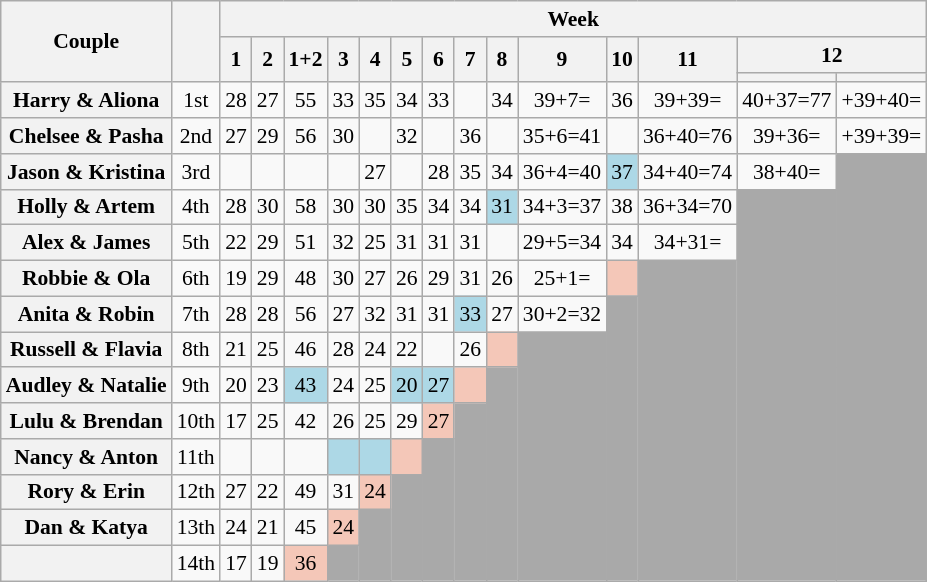<table class="wikitable sortable" style="text-align:center; font-size:90%">
<tr>
<th rowspan="3" scope="col">Couple</th>
<th rowspan="3" scope="col"></th>
<th colspan="14">Week</th>
</tr>
<tr>
<th rowspan="2" scope="col">1</th>
<th rowspan="2" scope="col">2</th>
<th rowspan="2" scope="col">1+2</th>
<th rowspan="2" scope="col">3</th>
<th rowspan="2" scope="col">4</th>
<th rowspan="2" scope="col">5</th>
<th rowspan="2" scope="col">6</th>
<th rowspan="2" scope="col">7</th>
<th rowspan="2" scope="col">8</th>
<th rowspan="2" scope="col">9</th>
<th rowspan="2" scope="col">10</th>
<th rowspan="2" scope="col">11</th>
<th colspan="2" scope="col">12</th>
</tr>
<tr>
<th></th>
<th></th>
</tr>
<tr>
<th scope="row">Harry & Aliona</th>
<td>1st</td>
<td>28</td>
<td>27</td>
<td>55</td>
<td>33</td>
<td>35</td>
<td>34</td>
<td>33</td>
<td></td>
<td>34</td>
<td>39+7=</td>
<td>36</td>
<td>39+39=</td>
<td>40+37=77</td>
<td>+39+40=</td>
</tr>
<tr>
<th scope="row">Chelsee & Pasha</th>
<td>2nd</td>
<td>27</td>
<td>29</td>
<td>56</td>
<td>30</td>
<td></td>
<td>32</td>
<td></td>
<td>36</td>
<td></td>
<td>35+6=41</td>
<td></td>
<td>36+40=76</td>
<td>39+36=</td>
<td>+39+39=</td>
</tr>
<tr>
<th scope="row">Jason & Kristina</th>
<td>3rd</td>
<td></td>
<td></td>
<td></td>
<td></td>
<td>27</td>
<td></td>
<td>28</td>
<td>35</td>
<td>34</td>
<td>36+4=40</td>
<td bgcolor="lightblue">37</td>
<td>34+40=74</td>
<td>38+40=</td>
<td rowspan="12" style="background:darkgrey;"></td>
</tr>
<tr>
<th scope="row">Holly & Artem</th>
<td>4th</td>
<td>28</td>
<td>30</td>
<td>58</td>
<td>30</td>
<td>30</td>
<td>35</td>
<td>34</td>
<td>34</td>
<td bgcolor="lightblue">31</td>
<td>34+3=37</td>
<td>38</td>
<td>36+34=70</td>
<td rowspan="11" style="background:darkgrey;"></td>
</tr>
<tr>
<th scope="row">Alex & James</th>
<td>5th</td>
<td>22</td>
<td>29</td>
<td>51</td>
<td>32</td>
<td>25</td>
<td>31</td>
<td>31</td>
<td>31</td>
<td></td>
<td>29+5=34</td>
<td>34</td>
<td>34+31=</td>
</tr>
<tr>
<th scope="row">Robbie & Ola</th>
<td>6th</td>
<td>19</td>
<td>29</td>
<td>48</td>
<td>30</td>
<td>27</td>
<td>26</td>
<td>29</td>
<td>31</td>
<td>26</td>
<td>25+1=</td>
<td bgcolor="f4c7b8"></td>
<td rowspan="9" style="background:darkgrey;"></td>
</tr>
<tr>
<th scope="row">Anita & Robin</th>
<td>7th</td>
<td>28</td>
<td>28</td>
<td>56</td>
<td>27</td>
<td>32</td>
<td>31</td>
<td>31</td>
<td bgcolor="lightblue">33</td>
<td>27</td>
<td>30+2=32</td>
<td rowspan="8" style="background:darkgrey;"></td>
</tr>
<tr>
<th scope="row">Russell & Flavia</th>
<td>8th</td>
<td>21</td>
<td>25</td>
<td>46</td>
<td>28</td>
<td>24</td>
<td>22</td>
<td></td>
<td>26</td>
<td bgcolor="f4c7b8"></td>
<td rowspan="7" style="background:darkgrey;"></td>
</tr>
<tr>
<th scope="row">Audley & Natalie</th>
<td>9th</td>
<td>20</td>
<td>23</td>
<td bgcolor="lightblue">43</td>
<td>24</td>
<td>25</td>
<td bgcolor="lightblue">20</td>
<td bgcolor="lightblue">27</td>
<td bgcolor="f4c7b8"></td>
<td rowspan="6" style="background:darkgrey;"></td>
</tr>
<tr>
<th scope="row">Lulu & Brendan</th>
<td>10th</td>
<td>17</td>
<td>25</td>
<td>42</td>
<td>26</td>
<td>25</td>
<td>29</td>
<td bgcolor="f4c7b8">27</td>
<td rowspan="5" style="background:darkgrey;"></td>
</tr>
<tr>
<th scope="row">Nancy & Anton</th>
<td>11th</td>
<td></td>
<td></td>
<td></td>
<td bgcolor="lightblue"></td>
<td bgcolor="lightblue"></td>
<td bgcolor="f4c7b8"></td>
<td rowspan="4" style="background:darkgrey;"></td>
</tr>
<tr>
<th scope="row">Rory & Erin</th>
<td>12th</td>
<td>27</td>
<td>22</td>
<td>49</td>
<td>31</td>
<td bgcolor="f4c7b8">24</td>
<td rowspan="3" style="background:darkgrey;"></td>
</tr>
<tr>
<th scope="row">Dan & Katya</th>
<td>13th</td>
<td>24</td>
<td>21</td>
<td>45</td>
<td bgcolor="f4c7b8">24</td>
<td rowspan="2" style="background:darkgrey;"></td>
</tr>
<tr>
<th scope="row"></th>
<td>14th</td>
<td>17</td>
<td>19</td>
<td bgcolor="f4c7b8">36</td>
<td style="background:darkgrey;"></td>
</tr>
</table>
